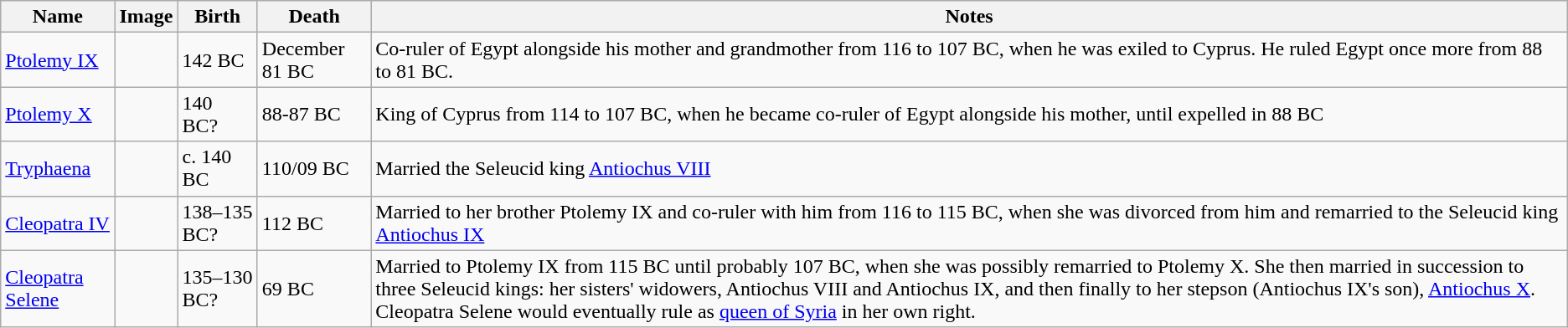<table class="wikitable">
<tr>
<th>Name</th>
<th>Image</th>
<th>Birth</th>
<th>Death</th>
<th>Notes</th>
</tr>
<tr>
<td><a href='#'>Ptolemy IX</a></td>
<td></td>
<td>142 BC</td>
<td>December 81 BC</td>
<td>Co-ruler of Egypt alongside his mother and grandmother from 116 to 107 BC, when he was exiled to Cyprus. He ruled Egypt once more from 88 to 81 BC.</td>
</tr>
<tr>
<td><a href='#'>Ptolemy X</a></td>
<td></td>
<td>140 BC?</td>
<td>88-87 BC</td>
<td>King of Cyprus from 114 to 107 BC, when he became co-ruler of Egypt alongside his mother, until expelled in 88 BC</td>
</tr>
<tr>
<td><a href='#'>Tryphaena</a></td>
<td></td>
<td>c. 140 BC</td>
<td>110/09 BC</td>
<td>Married the Seleucid king <a href='#'>Antiochus VIII</a></td>
</tr>
<tr>
<td><a href='#'>Cleopatra IV</a></td>
<td></td>
<td>138–135 BC?</td>
<td>112 BC</td>
<td>Married to her brother Ptolemy IX and co-ruler with him from 116 to 115 BC, when she was divorced from him and remarried to the Seleucid king <a href='#'>Antiochus IX</a></td>
</tr>
<tr>
<td><a href='#'>Cleopatra Selene</a></td>
<td></td>
<td>135–130 BC?</td>
<td>69 BC</td>
<td>Married to Ptolemy IX from 115 BC until probably 107 BC, when she was possibly remarried to Ptolemy X. She then married in succession to three Seleucid kings: her sisters' widowers, Antiochus VIII and Antiochus IX, and then finally to her stepson (Antiochus IX's son), <a href='#'>Antiochus&nbsp;X</a>. Cleopatra Selene would eventually rule as <a href='#'>queen of Syria</a> in her own right.</td>
</tr>
</table>
